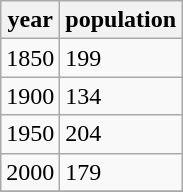<table class="wikitable">
<tr>
<th>year</th>
<th>population</th>
</tr>
<tr>
<td>1850</td>
<td>199</td>
</tr>
<tr>
<td>1900</td>
<td>134</td>
</tr>
<tr>
<td>1950</td>
<td>204</td>
</tr>
<tr>
<td>2000</td>
<td>179</td>
</tr>
<tr>
</tr>
</table>
